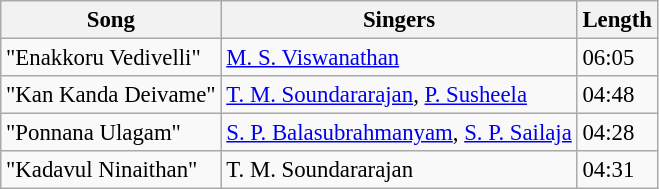<table class="wikitable" style="font-size:95%;">
<tr>
<th>Song</th>
<th>Singers</th>
<th>Length</th>
</tr>
<tr>
<td>"Enakkoru Vedivelli"</td>
<td><a href='#'>M. S. Viswanathan</a></td>
<td>06:05</td>
</tr>
<tr>
<td>"Kan Kanda Deivame"</td>
<td><a href='#'>T. M. Soundararajan</a>, <a href='#'>P. Susheela</a></td>
<td>04:48</td>
</tr>
<tr>
<td>"Ponnana Ulagam"</td>
<td><a href='#'>S. P. Balasubrahmanyam</a>, <a href='#'>S. P. Sailaja</a></td>
<td>04:28</td>
</tr>
<tr>
<td>"Kadavul Ninaithan"</td>
<td>T. M. Soundararajan</td>
<td>04:31</td>
</tr>
</table>
